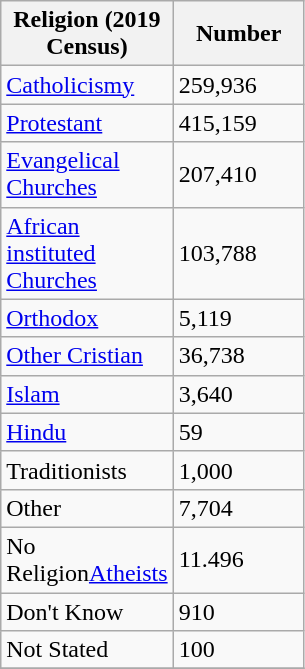<table class="wikitable">
<tr>
<th style="width:100px;">Religion (2019 Census)</th>
<th style="width:80px;">Number</th>
</tr>
<tr>
<td><a href='#'>Catholicismy</a></td>
<td>259,936</td>
</tr>
<tr>
<td><a href='#'>Protestant</a></td>
<td>415,159</td>
</tr>
<tr>
<td><a href='#'>Evangelical Churches</a></td>
<td>207,410</td>
</tr>
<tr>
<td><a href='#'>African instituted Churches</a></td>
<td>103,788</td>
</tr>
<tr>
<td><a href='#'>Orthodox</a></td>
<td>5,119</td>
</tr>
<tr>
<td><a href='#'>Other Cristian</a></td>
<td>36,738</td>
</tr>
<tr>
<td><a href='#'>Islam</a></td>
<td>3,640</td>
</tr>
<tr>
<td><a href='#'>Hindu</a></td>
<td>59</td>
</tr>
<tr>
<td>Traditionists</td>
<td>1,000</td>
</tr>
<tr>
<td>Other</td>
<td>7,704</td>
</tr>
<tr>
<td>No Religion<a href='#'>Atheists</a></td>
<td>11.496</td>
</tr>
<tr>
<td>Don't Know</td>
<td>910</td>
</tr>
<tr>
<td>Not Stated</td>
<td>100</td>
</tr>
<tr>
</tr>
</table>
